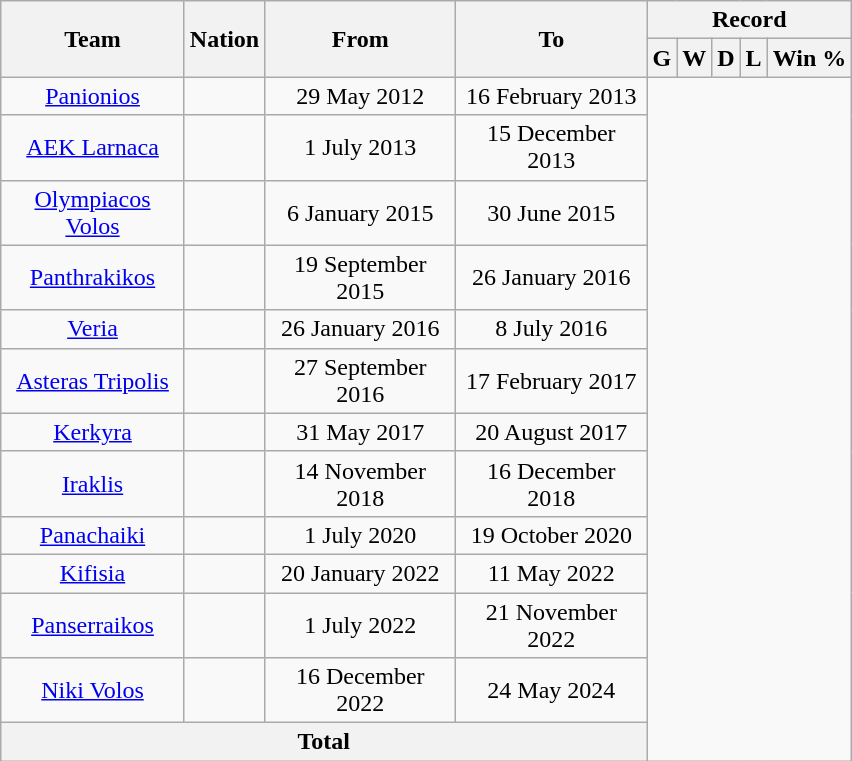<table class="wikitable" style="text-align: center;">
<tr>
<th rowspan="2" width="115">Team</th>
<th rowspan="2" width="30">Nation</th>
<th rowspan="2" width="120">From</th>
<th rowspan="2" width="120">To</th>
<th colspan="5" width="120">Record</th>
</tr>
<tr>
<th>G</th>
<th>W</th>
<th>D</th>
<th>L</th>
<th>Win %</th>
</tr>
<tr>
<td align=center><a href='#'>Panionios</a></td>
<td></td>
<td align=center>29 May 2012</td>
<td align=center>16 February 2013<br></td>
</tr>
<tr>
<td align=center><a href='#'>AEK Larnaca</a></td>
<td></td>
<td align=center>1 July 2013</td>
<td align=center>15 December 2013<br></td>
</tr>
<tr>
<td align=center><a href='#'>Olympiacos Volos</a></td>
<td></td>
<td align=center>6 January 2015</td>
<td align=center>30 June 2015<br></td>
</tr>
<tr>
<td align=center><a href='#'>Panthrakikos</a></td>
<td></td>
<td align=center>19 September 2015</td>
<td align=center>26 January 2016<br></td>
</tr>
<tr>
<td align=center><a href='#'>Veria</a></td>
<td></td>
<td align=center>26 January 2016</td>
<td align=center>8 July 2016<br></td>
</tr>
<tr>
<td align=center><a href='#'>Asteras Tripolis</a></td>
<td></td>
<td align=center>27 September 2016</td>
<td align=center>17 February 2017<br></td>
</tr>
<tr>
<td align=center><a href='#'>Kerkyra</a></td>
<td></td>
<td align=center>31 May 2017</td>
<td align=center>20 August 2017<br></td>
</tr>
<tr>
<td align=center><a href='#'>Iraklis</a></td>
<td></td>
<td align=center>14 November 2018</td>
<td align=center>16 December 2018<br></td>
</tr>
<tr>
<td align=center><a href='#'>Panachaiki</a></td>
<td></td>
<td align=center>1 July 2020</td>
<td align=center>19 October 2020<br></td>
</tr>
<tr>
<td align=center><a href='#'>Kifisia</a></td>
<td></td>
<td align=center>20 January 2022</td>
<td align=center>11 May 2022<br></td>
</tr>
<tr>
<td align=center><a href='#'>Panserraikos</a></td>
<td></td>
<td align=center>1 July 2022</td>
<td align=center>21 November 2022<br></td>
</tr>
<tr>
<td align=center><a href='#'>Niki Volos</a></td>
<td></td>
<td align=center>16 December 2022</td>
<td align=center>24 May 2024<br></td>
</tr>
<tr>
<th colspan="4">Total<br></th>
</tr>
</table>
